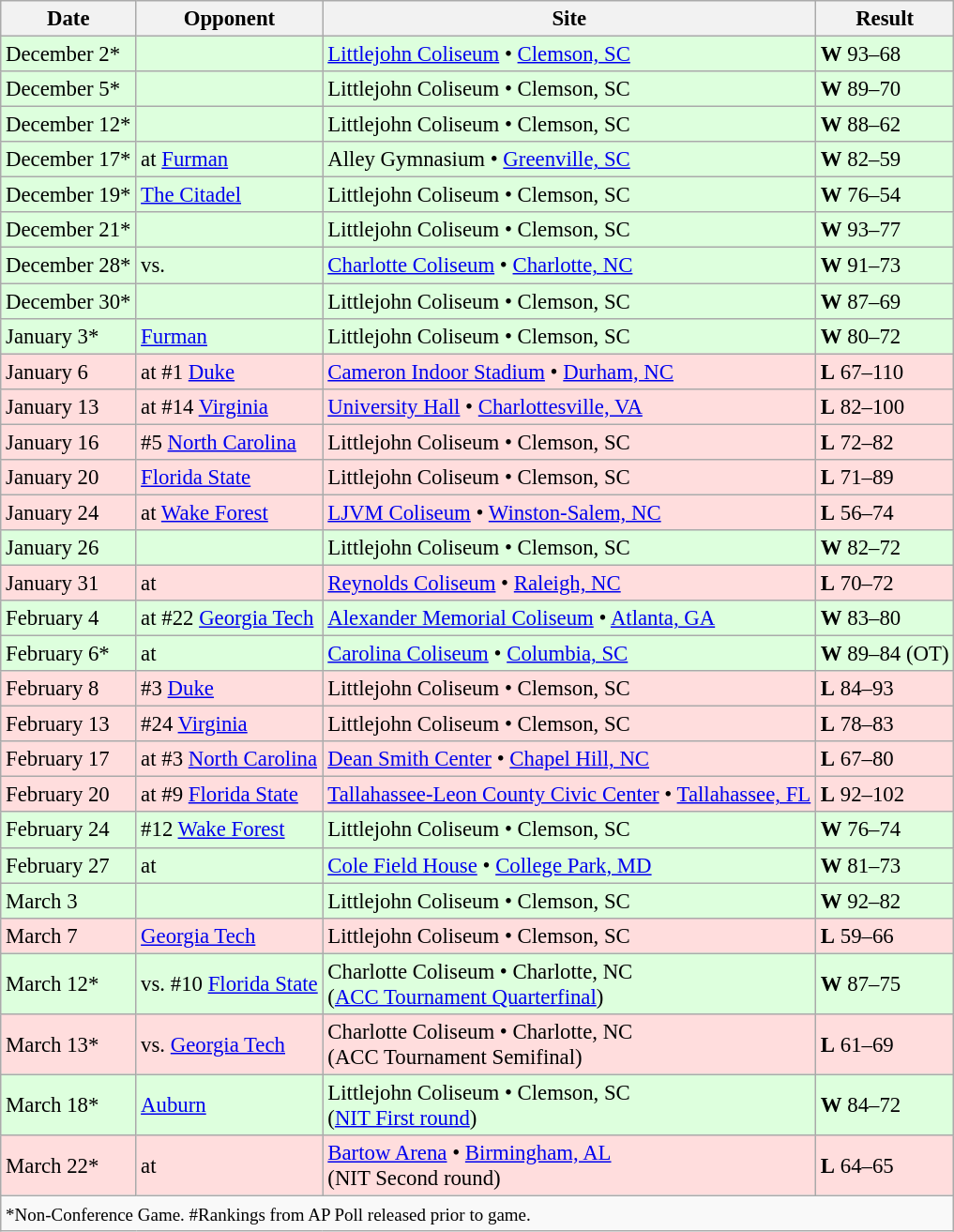<table class="wikitable" style="font-size:95%;">
<tr>
<th>Date</th>
<th>Opponent</th>
<th> Site</th>
<th>Result</th>
</tr>
<tr style="background: #ddffdd;">
<td>December 2*</td>
<td></td>
<td><a href='#'>Littlejohn Coliseum</a> • <a href='#'>Clemson, SC</a></td>
<td><strong>W</strong> 93–68</td>
</tr>
<tr style="background: #ddffdd;">
<td>December 5*</td>
<td></td>
<td>Littlejohn Coliseum • Clemson, SC</td>
<td><strong>W</strong> 89–70</td>
</tr>
<tr style="background: #ddffdd;">
<td>December 12*</td>
<td></td>
<td>Littlejohn Coliseum • Clemson, SC</td>
<td><strong>W</strong> 88–62</td>
</tr>
<tr style="background: #ddffdd;">
<td>December 17*</td>
<td>at <a href='#'>Furman</a></td>
<td>Alley Gymnasium • <a href='#'>Greenville, SC</a></td>
<td><strong>W</strong> 82–59</td>
</tr>
<tr style="background: #ddffdd;">
<td>December 19*</td>
<td><a href='#'>The Citadel</a></td>
<td>Littlejohn Coliseum • Clemson, SC</td>
<td><strong>W</strong> 76–54</td>
</tr>
<tr style="background: #ddffdd;">
<td>December 21*</td>
<td></td>
<td>Littlejohn Coliseum • Clemson, SC</td>
<td><strong>W</strong> 93–77</td>
</tr>
<tr style="background: #ddffdd;">
<td>December 28*</td>
<td>vs. </td>
<td><a href='#'>Charlotte Coliseum</a> • <a href='#'>Charlotte, NC</a></td>
<td><strong>W</strong> 91–73</td>
</tr>
<tr style="background: #ddffdd;">
<td>December 30*</td>
<td></td>
<td>Littlejohn Coliseum • Clemson, SC</td>
<td><strong>W</strong> 87–69</td>
</tr>
<tr style="background: #ddffdd;">
<td>January 3*</td>
<td><a href='#'>Furman</a></td>
<td>Littlejohn Coliseum • Clemson, SC</td>
<td><strong>W</strong> 80–72</td>
</tr>
<tr style="background: #ffdddd;">
<td>January 6</td>
<td>at #1 <a href='#'>Duke</a></td>
<td><a href='#'>Cameron Indoor Stadium</a> • <a href='#'>Durham, NC</a></td>
<td><strong>L</strong> 67–110</td>
</tr>
<tr style="background: #ffdddd;">
<td>January 13</td>
<td>at #14 <a href='#'>Virginia</a></td>
<td><a href='#'>University Hall</a> • <a href='#'>Charlottesville, VA</a></td>
<td><strong>L</strong> 82–100</td>
</tr>
<tr style="background: #ffdddd;">
<td>January 16</td>
<td>#5 <a href='#'>North Carolina</a></td>
<td>Littlejohn Coliseum • Clemson, SC</td>
<td><strong>L</strong> 72–82</td>
</tr>
<tr style="background: #ffdddd;">
<td>January 20</td>
<td><a href='#'>Florida State</a></td>
<td>Littlejohn Coliseum • Clemson, SC</td>
<td><strong>L</strong> 71–89</td>
</tr>
<tr style="background: #ffdddd;">
<td>January 24</td>
<td>at <a href='#'>Wake Forest</a></td>
<td><a href='#'>LJVM Coliseum</a> • <a href='#'>Winston-Salem, NC</a></td>
<td><strong>L</strong> 56–74</td>
</tr>
<tr style="background: #ddffdd;">
<td>January 26</td>
<td></td>
<td>Littlejohn Coliseum • Clemson, SC</td>
<td><strong>W</strong> 82–72</td>
</tr>
<tr style="background: #ffdddd;">
<td>January 31</td>
<td>at </td>
<td><a href='#'>Reynolds Coliseum</a> • <a href='#'>Raleigh, NC</a></td>
<td><strong>L</strong> 70–72</td>
</tr>
<tr style="background: #ddffdd;">
<td>February 4</td>
<td>at #22 <a href='#'>Georgia Tech</a></td>
<td><a href='#'>Alexander Memorial Coliseum</a> • <a href='#'>Atlanta, GA</a></td>
<td><strong>W</strong> 83–80</td>
</tr>
<tr style="background: #ddffdd;">
<td>February 6*</td>
<td>at </td>
<td><a href='#'>Carolina Coliseum</a> • <a href='#'>Columbia, SC</a></td>
<td><strong>W</strong> 89–84 (OT)</td>
</tr>
<tr style="background: #ffdddd;">
<td>February 8</td>
<td>#3 <a href='#'>Duke</a></td>
<td>Littlejohn Coliseum • Clemson, SC</td>
<td><strong>L</strong> 84–93</td>
</tr>
<tr style="background: #ffdddd;">
<td>February 13</td>
<td>#24 <a href='#'>Virginia</a></td>
<td>Littlejohn Coliseum • Clemson, SC</td>
<td><strong>L</strong> 78–83</td>
</tr>
<tr style="background: #ffdddd;">
<td>February 17</td>
<td>at #3 <a href='#'>North Carolina</a></td>
<td><a href='#'>Dean Smith Center</a> • <a href='#'>Chapel Hill, NC</a></td>
<td><strong>L</strong> 67–80</td>
</tr>
<tr style="background: #ffdddd;">
<td>February 20</td>
<td>at #9 <a href='#'>Florida State</a></td>
<td><a href='#'>Tallahassee-Leon County Civic Center</a> • <a href='#'>Tallahassee, FL</a></td>
<td><strong>L</strong> 92–102</td>
</tr>
<tr style="background: #ddffdd;">
<td>February 24</td>
<td>#12 <a href='#'>Wake Forest</a></td>
<td>Littlejohn Coliseum • Clemson, SC</td>
<td><strong>W</strong> 76–74</td>
</tr>
<tr style="background: #ddffdd;">
<td>February 27</td>
<td>at </td>
<td><a href='#'>Cole Field House</a> • <a href='#'>College Park, MD</a></td>
<td><strong>W</strong> 81–73</td>
</tr>
<tr style="background: #ddffdd;">
<td>March 3</td>
<td></td>
<td>Littlejohn Coliseum • Clemson, SC</td>
<td><strong>W</strong> 92–82</td>
</tr>
<tr style="background: #ffdddd;">
<td>March 7</td>
<td><a href='#'>Georgia Tech</a></td>
<td>Littlejohn Coliseum • Clemson, SC</td>
<td><strong>L</strong> 59–66</td>
</tr>
<tr style="background: #ddffdd;">
<td>March 12*</td>
<td>vs. #10 <a href='#'>Florida State</a></td>
<td>Charlotte Coliseum • Charlotte, NC<br>(<a href='#'>ACC Tournament Quarterfinal</a>)</td>
<td><strong>W</strong> 87–75</td>
</tr>
<tr style="background: #ffdddd;">
<td>March 13*</td>
<td>vs. <a href='#'>Georgia Tech</a></td>
<td>Charlotte Coliseum • Charlotte, NC<br>(ACC Tournament Semifinal)</td>
<td><strong>L</strong> 61–69</td>
</tr>
<tr style="background: #ddffdd;">
<td>March 18*</td>
<td><a href='#'>Auburn</a></td>
<td>Littlejohn Coliseum • Clemson, SC<br>(<a href='#'>NIT First round</a>)</td>
<td><strong>W</strong> 84–72</td>
</tr>
<tr style="background: #ffdddd;">
<td>March 22*</td>
<td>at </td>
<td><a href='#'>Bartow Arena</a> • <a href='#'>Birmingham, AL</a><br>(NIT Second round)</td>
<td><strong>L</strong> 64–65</td>
</tr>
<tr style="background:#f9f9f9;">
<td colspan=5><small>*Non-Conference Game. #Rankings from AP Poll released prior to game.</small></td>
</tr>
</table>
